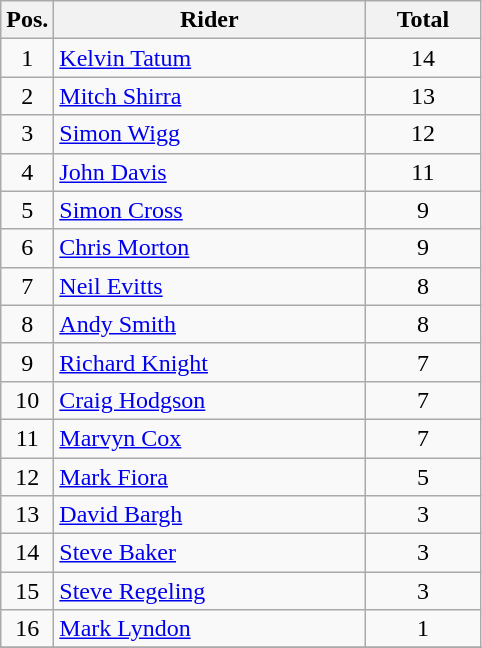<table class=wikitable>
<tr>
<th width=25px>Pos.</th>
<th width=200px>Rider</th>
<th width=70px>Total</th>
</tr>
<tr align=center >
<td>1</td>
<td align=left> <a href='#'>Kelvin Tatum</a></td>
<td>14</td>
</tr>
<tr align=center >
<td>2</td>
<td align=left> <a href='#'>Mitch Shirra</a></td>
<td>13</td>
</tr>
<tr align=center >
<td>3</td>
<td align=left> <a href='#'>Simon Wigg</a></td>
<td>12</td>
</tr>
<tr align=center >
<td>4</td>
<td align=left> <a href='#'>John Davis</a></td>
<td>11</td>
</tr>
<tr align=center >
<td>5</td>
<td align=left> <a href='#'>Simon Cross</a></td>
<td>9</td>
</tr>
<tr align=center >
<td>6</td>
<td align=left> <a href='#'>Chris Morton</a></td>
<td>9</td>
</tr>
<tr align=center >
<td>7</td>
<td align=left> <a href='#'>Neil Evitts</a></td>
<td>8</td>
</tr>
<tr align=center >
<td>8</td>
<td align=left> <a href='#'>Andy Smith</a></td>
<td>8</td>
</tr>
<tr align=center >
<td>9</td>
<td align=left> <a href='#'>Richard Knight</a></td>
<td>7</td>
</tr>
<tr align=center >
<td>10</td>
<td align=left> <a href='#'>Craig Hodgson</a></td>
<td>7</td>
</tr>
<tr align=center >
<td>11</td>
<td align=left> <a href='#'>Marvyn Cox</a></td>
<td>7</td>
</tr>
<tr align=center >
<td>12</td>
<td align=left> <a href='#'>Mark Fiora</a></td>
<td>5</td>
</tr>
<tr align=center>
<td>13</td>
<td align=left> <a href='#'>David Bargh</a></td>
<td>3</td>
</tr>
<tr align=center>
<td>14</td>
<td align=left> <a href='#'>Steve Baker</a></td>
<td>3</td>
</tr>
<tr align=center>
<td>15</td>
<td align=left> <a href='#'>Steve Regeling</a></td>
<td>3</td>
</tr>
<tr align=center>
<td>16</td>
<td align=left> <a href='#'>Mark Lyndon</a></td>
<td>1</td>
</tr>
<tr align=center>
</tr>
</table>
